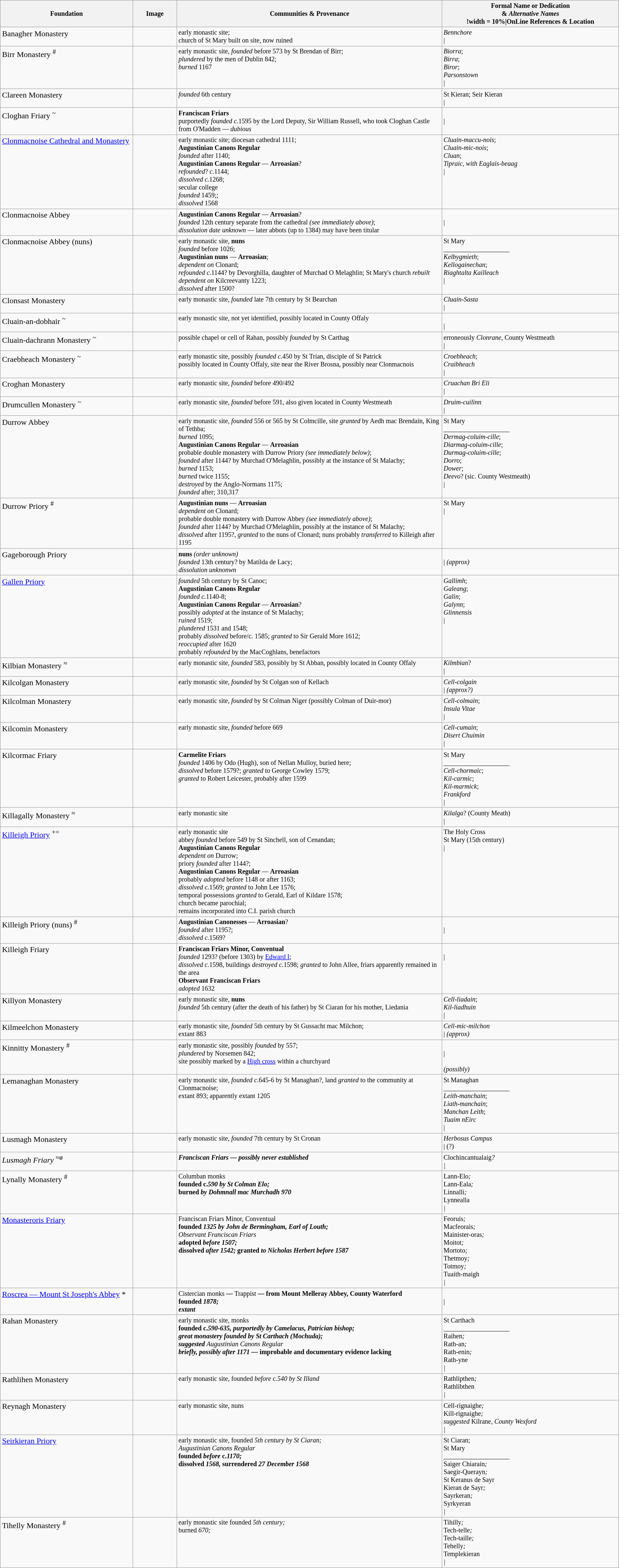<table class="wikitable" style="width:99%; font-size:smaller">
<tr>
<th width = 15%>Foundation</th>
<th width = 5%>Image</th>
<th width = 30%>Communities & Provenance</th>
<th width = 20%>Formal Name or Dedication <br>& <em>Alternative Names</em><br><noinclude>!width = 10%|OnLine References & Location</noinclude></th>
</tr>
<tr valign=top>
<td style="font-size:larger">Banagher Monastery</td>
<td></td>
<td>early monastic site;<br>church of St Mary built on site, now ruined</td>
<td><em>Bennchore</em><br><noinclude>|</noinclude></td>
</tr>
<tr valign=top>
<td style="font-size:larger">Birr Monastery <sup>#</sup></td>
<td></td>
<td>early monastic site, <em>founded</em> before 573 by St Brendan of Birr;<br><em>plundered</em> by the men of Dublin 842;<br><em>burned</em> 1167</td>
<td><em>Biorra</em>;<br><em>Birra</em>;<br><em>Biror</em>;<br><em>Parsonstown</em><br><noinclude>|</noinclude></td>
</tr>
<tr valign=top>
<td style="font-size:larger">Clareen Monastery</td>
<td></td>
<td><em>founded</em> 6th century</td>
<td>St Kieran; Seir Kieran<br><noinclude>|</noinclude></td>
</tr>
<tr valign=top>
<td style="font-size:larger">Cloghan Friary <sup>~</sup></td>
<td></td>
<td><strong>Franciscan Friars</strong><br>purportedly <em>founded c.</em>1595 by the Lord Deputy, Sir William Russell, who took Cloghan Castle from O'Madden — <em>dubious</em></td>
<td><br><noinclude>|</noinclude></td>
</tr>
<tr valign=top>
<td style="font-size:larger"><a href='#'>Clonmacnoise Cathedral and Monastery</a></td>
<td></td>
<td>early monastic site; diocesan cathedral 1111;<br><strong>Augustinian Canons Regular</strong><br><em>founded</em> after 1140; <br><strong>Augustinian Canons Regular</strong> — <strong>Arroasian</strong>?<br><em>refounded</em>? <em>c.</em>1144;<br><em>dissolved c.</em>1268;<br>secular college<br><em>founded</em> 1459;;<br><em>dissolved</em> 1568</td>
<td><em>Cluain-maccu-nois</em>;<br><em>Cluain-mic-nois</em>;<br><em>Cluan</em>;<br><em>Tipraic, with Eaglais-beaag</em><br><noinclude>| </noinclude></td>
</tr>
<tr valign=top>
<td style="font-size:larger">Clonmacnoise Abbey</td>
<td></td>
<td><strong>Augustinian Canons Regular</strong> — <strong>Arroasian</strong>?<br><em>founded</em> 12th century separate from the cathedral <em>(see immediately above)</em>;<br><em>dissolution date unknown</em> — later abbots (up to 1384) may have been titular</td>
<td><br><noinclude>|</noinclude></td>
</tr>
<tr valign=top>
<td style="font-size:larger">Clonmacnoise Abbey (nuns)</td>
<td></td>
<td>early monastic site, <strong>nuns</strong><br><em>founded</em> before 1026;<br><strong>Augustinian nuns</strong> — <strong>Arroasian</strong>;<br><em>dependent on</em> Clonard;<br><em>refounded c.</em>1144? by Devorghilla, daughter of Murchad O Melaghlin; St Mary's church <em>rebuilt</em><br><em>dependent on</em> Kilcreevanty 1223;<br><em>dissolved</em> after 1500?</td>
<td>St Mary<br>____________________<br><em>Kelbygmieth</em>;<br><em>Kellogainechan</em>;<br><em>Riaghtalta Kailleach</em><br><noinclude>|</noinclude></td>
</tr>
<tr valign=top>
<td style="font-size:larger">Clonsast Monastery</td>
<td></td>
<td>early monastic site, <em>founded</em> late 7th century by St Bearchan</td>
<td><em>Cluain-Sasta</em><br><noinclude>|</noinclude></td>
</tr>
<tr valign=top>
<td style="font-size:larger">Cluain-an-dobhair <sup>~</sup></td>
<td></td>
<td>early monastic site, not yet identified, possibly located in County Offaly</td>
<td><br><noinclude>|</noinclude></td>
</tr>
<tr valign=top>
<td style="font-size:larger">Cluain-dachrann Monastery <sup>~</sup></td>
<td></td>
<td>possible chapel or cell of Rahan, possibly <em>founded</em> by St Carthag</td>
<td>erroneously <em>Clonrane</em>, County Westmeath<br><noinclude>|</noinclude></td>
</tr>
<tr valign=top>
<td style="font-size:larger">Craebheach Monastery <sup>~</sup></td>
<td></td>
<td>early monastic site, possibly <em>founded c.</em>450 by St Trian, disciple of St Patrick<br>possibly located in County Offaly, site near the River Brosna, possibly near Clonmacnois</td>
<td><em>Croebheach</em>;<br><em>Craibheach</em><br><noinclude>|</noinclude></td>
</tr>
<tr valign=top>
<td style="font-size:larger">Croghan Monastery</td>
<td></td>
<td>early monastic site, <em>founded</em> before 490/492</td>
<td><em>Cruachan Bri Eli</em><br><noinclude>|</noinclude></td>
</tr>
<tr valign=top>
<td style="font-size:larger">Drumcullen Monastery <sup>~</sup></td>
<td></td>
<td>early monastic site, <em>founded</em> before 591, also given located in County Westmeath</td>
<td><em>Druim-cuilinn</em><br><noinclude>|</noinclude></td>
</tr>
<tr valign=top>
<td style="font-size:larger">Durrow Abbey</td>
<td></td>
<td>early monastic site, <em>founded</em> 556 or 565 by St Colmcille, site <em>granted</em> by Aedh mac Brendain, King of Tethba;<br><em>burned</em> 1095;<br><strong>Augustinian Canons Regular</strong> — <strong>Arroasian</strong><br>probable double monastery with Durrow Priory <em>(see immediately below)</em>;<br><em>founded</em> after 1144? by Murchad O'Melaghlin, possibly at the instance of St Malachy;<br><em>burned</em> 1153;<br><em>burned</em> twice 1155;<br><em>destroyed</em> by the Anglo-Normans 1175;<br><em>founded</em> after;  310,317<br></td>
<td>St Mary<br>____________________<br><em>Dermag-coluim-cille</em>;<br><em>Diarmag-coluim-cille</em>;<br><em>Durmag-coluim-cille</em>;<br><em>Dorro</em>;<br><em>Dower</em>;<br><em>Deevo</em>? (sic. County Westmeath)<br><noinclude>| </noinclude></td>
</tr>
<tr valign=top>
<td style="font-size:larger">Durrow Priory <sup>#</sup></td>
<td></td>
<td><strong>Augustinian nuns</strong> — <strong>Arroasian</strong><br><em>dependent on</em> Clonard;<br>probable double monastery with Durrow Abbey <em>(see immediately above)</em>;<br><em>founded</em> after 1144? by Murchad O'Melaghlin, possibly at the instance of St Malachy;<br><em>dissolved</em> after 1195?, <em>granted</em> to the nuns of Clonard; nuns probably <em>transferred</em> to Killeigh after 1195</td>
<td>St Mary<br><noinclude>|</noinclude></td>
</tr>
<tr valign=top>
<td style="font-size:larger">Gageborough Priory</td>
<td></td>
<td><strong>nuns</strong> <em>(order unknown)</em><br><em>founded</em> 13th century? by Matilda de Lacy;<br><em>dissolution unknonwn</em></td>
<td><br><noinclude>| <em>(approx)</em></noinclude></td>
</tr>
<tr valign=top>
<td style="font-size:larger"><a href='#'>Gallen Priory</a></td>
<td></td>
<td><em>founded</em> 5th century by St Canoc;<br><strong>Augustinian Canons Regular</strong><br><em>founded c.</em>1140-8;<br><strong>Augustinian Canons Regular</strong> — <strong>Arroasian</strong>?<br>possibly <em>adopted</em> at the instance of St Malachy;<br><em>ruined</em> 1519;<br><em>plundered</em> 1531 and 1548;<br>probably <em>dissolved</em> before/c. 1585; <em>granted</em> to Sir Gerald More 1612;<br><em>reoccupied</em> after 1620<br>probably <em>refounded</em> by the MacCoghlans, benefactors</td>
<td><em>Gallimh</em>;<br><em>Galeang</em>;<br><em>Galin</em>;<br><em>Galynn</em>;<br><em>Glinnensis</em><br><noinclude>|</noinclude></td>
</tr>
<tr valign=top>
<td style="font-size:larger">Kilbian Monastery <sup>≈</sup></td>
<td></td>
<td>early monastic site, <em>founded</em> 583, possibly by St Abban, possibly located in County Offaly</td>
<td><em>Kilmbian</em>?<br><noinclude>|</noinclude></td>
</tr>
<tr valign=top>
<td style="font-size:larger">Kilcolgan Monastery</td>
<td></td>
<td>early monastic site, <em>founded</em> by St Colgan son of Kellach</td>
<td><em>Cell-colgain</em><br><noinclude>| <em>(approx?)</em></noinclude></td>
</tr>
<tr valign=top>
<td style="font-size:larger">Kilcolman Monastery</td>
<td></td>
<td>early monastic site, <em>founded</em> by St Colman Niger (possibly Colman of Duir-mor)</td>
<td><em>Cell-colmain</em>;<br><em>Insula Vitae</em><br><noinclude>|</noinclude></td>
</tr>
<tr valign=top>
<td style="font-size:larger">Kilcomin Monastery</td>
<td></td>
<td>early monastic site, <em>founded</em> before 669</td>
<td><em>Cell-cumain</em>;<br><em>Disert Chuimin</em><br><noinclude>|</noinclude></td>
</tr>
<tr valign=top>
<td style="font-size:larger">Kilcormac Friary</td>
<td></td>
<td><strong>Carmelite Friars</strong><br><em>founded</em> 1406 by Odo (Hugh), son of Nellan Mulloy, buried here;<br><em>dissolved</em> before 1579?; <em>granted</em> to George Cowley 1579;<br><em>granted</em> to Robert Leicester, probably after 1599</td>
<td>St Mary<br>____________________<br><em>Cell-chormaic</em>;<br><em>Kil-carmic</em>;<br><em>Kil-marmick</em>;<br><em>Frankford</em><br><noinclude>|</noinclude></td>
</tr>
<tr valign=top>
<td style="font-size:larger">Killagally Monastery <sup>≈</sup></td>
<td></td>
<td>early monastic site</td>
<td><em>Kilalga</em>? (County Meath)<br><noinclude>|</noinclude></td>
</tr>
<tr valign=top>
<td style="font-size:larger"><a href='#'>Killeigh Priory</a> <sup>+=</sup></td>
<td></td>
<td>early monastic site<br>abbey <em>founded</em> before 549 by St Sinchell, son of Cenandan;<br><strong>Augustinian Canons Regular</strong><br><em>dependent on</em> Durrow;<br>priory <em>founded</em> after 1144?;<br><strong>Augustinian Canons Regular</strong> — <strong>Arroasian</strong><br>probably <em>adopted</em> before 1148 or after 1163;<br><em>dissolved c.</em>1569; <em>granted</em> to John Lee 1576;<br>temporal possessions <em>granted</em> to Gerald, Earl of Kildare 1578;<br>church became parochial;<br>remains incorporated into C.I. parish church</td>
<td>The Holy Cross<br>St Mary (15th century)<br><noinclude>|</noinclude></td>
</tr>
<tr valign=top>
<td style="font-size:larger">Killeigh Priory (nuns) <sup>#</sup></td>
<td></td>
<td><strong>Augustinian Canonesses</strong> — <strong>Arroasian</strong>?<br><em>founded</em> after 1195?;<br><em>dissolved c.</em>1569?</td>
<td><br><noinclude>|</noinclude></td>
</tr>
<tr valign=top>
<td style="font-size:larger">Killeigh Friary</td>
<td></td>
<td><strong>Franciscan Friars Minor, Conventual</strong><br><em>founded</em> 1293? (before 1303) by <a href='#'>Edward I</a>;<br><em>dissolved c.</em>1598, buildings <em>destroyed c.</em>1598; <em>granted</em> to John Allee, friars apparently remained in the area<br><strong>Observant Franciscan Friars</strong><br><em>adopted</em> 1632</td>
<td><br><noinclude>|</noinclude></td>
</tr>
<tr valign=top>
<td style="font-size:larger">Killyon Monastery</td>
<td></td>
<td>early monastic site, <strong>nuns</strong><br><em>founded</em> 5th century (after the death of his father) by St Ciaran for his mother, Liedania</td>
<td><em>Cell-liadain</em>;<br><em>Kil-liadhuin</em><br><noinclude>|</noinclude></td>
</tr>
<tr valign=top>
<td style="font-size:larger">Kilmeelchon Monastery</td>
<td></td>
<td>early monastic site, <em>founded</em> 5th century by St Gussacht mac Milchon;<br>extant 883</td>
<td><em>Cell-mic-milchon</em><br><noinclude>| <em>(approx)</em></noinclude></td>
</tr>
<tr valign=top>
<td style="font-size:larger">Kinnitty Monastery <sup>#</sup></td>
<td></td>
<td>early monastic site, possibly <em>founded</em> by 557;<br><em>plundered</em> by Norsemen 842;<br>site possibly marked by a <a href='#'>High cross</a> within a churchyard</td>
<td><br><noinclude>|<br><br> <em>(possibly)</em></noinclude></td>
</tr>
<tr valign=top>
<td style="font-size:larger">Lemanaghan Monastery</td>
<td></td>
<td>early monastic site, <em>founded c.</em>645-6 by St Managhan?, land <em>granted</em> to the community at Clonmacnoise;<br>extant 893; apparently extant 1205</td>
<td>St Managhan<br>____________________<br><em>Leith-manchain</em>;<br><em>Liath-manchain</em>;<br><em>Manchan Leith</em>;<br><em>Tuaim nEirc</em><br><noinclude>|</noinclude></td>
</tr>
<tr valign=top>
<td style="font-size:larger">Lusmagh Monastery</td>
<td></td>
<td>early monastic site, <em>founded</em> 7th century by St Cronan</td>
<td><em>Herbosus Campus</em><br><noinclude>| (?)</noinclude></td>
</tr>
<tr valign=top>
<td style="font-size:larger"><em>Lusmagh Friary</em> <sup>≈ø</sup></td>
<td></td>
<td><strong><em>Franciscan Friars<strong> — possibly never established<em></td>
<td></em>Clochincantualaig<em>?<br><noinclude>|</noinclude></td>
</tr>
<tr valign=top>
<td style="font-size:larger">Lynally Monastery <sup>#</sup></td>
<td></td>
<td></strong>Columban monks<strong><br></em>founded c.<em>590 by St Colman Elo;<br></em>burned<em> by Dohmnall mac Murchadh 970</td>
<td></em>Lann-Elo<em>;<br></em>Lann-Eala<em>;<br></em>Linnalli<em>;<br></em>Lynnealla<em><br><noinclude>|</noinclude></td>
</tr>
<tr valign=top>
<td style="font-size:larger"><a href='#'>Monasteroris Friary</a></td>
<td></td>
<td></strong>Franciscan Friars Minor, Conventual<strong><br></em>founded<em> 1325 by John de Bermingham, Earl of Louth;<br></strong>Observant Franciscan Friars<strong><br></em>adopted<em> before 1507;<br></em>dissolved<em> after 1542; </em>granted<em> to Nicholas Herbert before 1587</td>
<td></em>Feoruis<em>;<br></em>Macfeorais<em>;<br></em>Mainister-oras<em>;<br></em>Moitot<em>;<br></em>Mortoto<em>;<br></em>Thetmoy<em>;<br></em>Totmoy<em>;<br></em>Tuaith-maigh<em><br><noinclude>|</noinclude></td>
</tr>
<tr valign=top>
<td style="font-size:larger"><a href='#'>Roscrea — Mount St Joseph's Abbey</a> *</td>
<td></td>
<td></strong>Cistercian monks<strong> — </strong>Trappist<strong> — from Mount Melleray Abbey, County Waterford<br></em>founded<em> 1878;<br>extant</td>
<td><br><noinclude>|<br><br></noinclude></td>
</tr>
<tr valign=top>
<td style="font-size:larger">Rahan Monastery</td>
<td></td>
<td>early monastic site, </strong>monks<strong><br></em>founded c.<em>590-635, purportedly by Camelacus, Patrician bishop;<br>great monastery founded by St Carthach (Mochuda);<br>suggested </strong>Augustinian Canons Regular<strong><br> briefly, possibly after 1171 — </em>improbable and documentary evidence lacking<em></td>
<td>St Carthach<br>____________________<br></em>Raihen<em>;<br></em>Rath-an<em>;<br></em>Rath-enin<em>;<br></em>Rath-yne<em><br><noinclude>|</noinclude></td>
</tr>
<tr valign=top>
<td style="font-size:larger">Rathlihen Monastery</td>
<td></td>
<td>early monastic site, </em>founded<em> before </em>c.<em>540 by St Illand</td>
<td></em>Rathlipthen<em>;<br></em>Rathlibthen<em><br><noinclude>|</noinclude></td>
</tr>
<tr valign=top>
<td style="font-size:larger">Reynagh Monastery</td>
<td></td>
<td>early monastic site, </strong>nuns<strong></td>
<td></em>Cell-rignaighe<em>;<br></em>Kill-rignaighe<em>;<br>suggested </em>Kilrane<em>, County Wexford<br><noinclude>|</noinclude></td>
</tr>
<tr valign=top>
<td style="font-size:larger"><a href='#'>Seirkieran Priory</a></td>
<td></td>
<td>early monastic site, </em>founded<em> 5th century by St Ciaran;<br></strong>Augustinian Canons Regular<strong><br></em>founded<em> before </em>c.<em>1170;<br></em>dissolved<em> 1568, </em>surrendered<em> 27 December 1568</td>
<td>St Ciaran;<br>St Mary<br>____________________<br></em>Saiger Chiarain<em>;<br></em>Saegir-Querayn<em>;<br></em>St Keranus de Sayr<em><br></em>Kieran de Sayr<em>;<br></em>Sayrkeran<em>;<br></em>Syrkyeran<em><br><noinclude>|</noinclude></td>
</tr>
<tr valign=top>
<td style="font-size:larger">Tihelly Monastery <sup>#</sup></td>
<td></td>
<td>early monastic site </em>founded<em> 5th century;<br></em>burned<em> 670;</td>
<td></em>Tihilly<em>;<br></em>Tech-telle<em>;<br></em>Tech-taille<em>;<br></em>Tehelly<em>;<br></em>Templekieran<em><br><noinclude>|</noinclude></td>
</tr>
</table>
